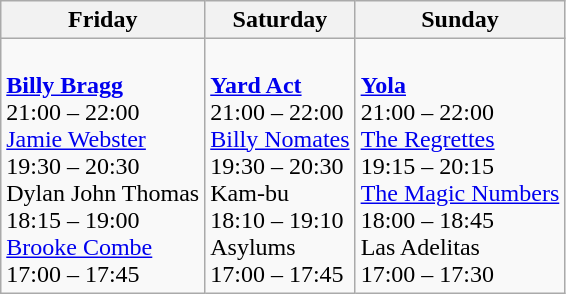<table class="wikitable">
<tr>
<th>Friday</th>
<th>Saturday</th>
<th>Sunday</th>
</tr>
<tr valign="top">
<td><br><strong><a href='#'>Billy Bragg</a></strong>
<br>21:00 – 22:00
<br><a href='#'>Jamie Webster</a>
<br>19:30 – 20:30
<br>Dylan John Thomas
<br>18:15 – 19:00
<br><a href='#'>Brooke Combe</a>
<br>17:00 – 17:45</td>
<td><br><strong><a href='#'>Yard Act</a></strong>
<br>21:00 – 22:00
<br><a href='#'>Billy Nomates</a>
<br>19:30 – 20:30
<br>Kam-bu
<br>18:10 – 19:10
<br>Asylums
<br>17:00 – 17:45</td>
<td><br><strong><a href='#'>Yola</a></strong>
<br>21:00 – 22:00
<br><a href='#'>The Regrettes</a>
<br>19:15 – 20:15
<br><a href='#'>The Magic Numbers</a>
<br>18:00 – 18:45
<br>Las Adelitas
<br>17:00 – 17:30</td>
</tr>
</table>
